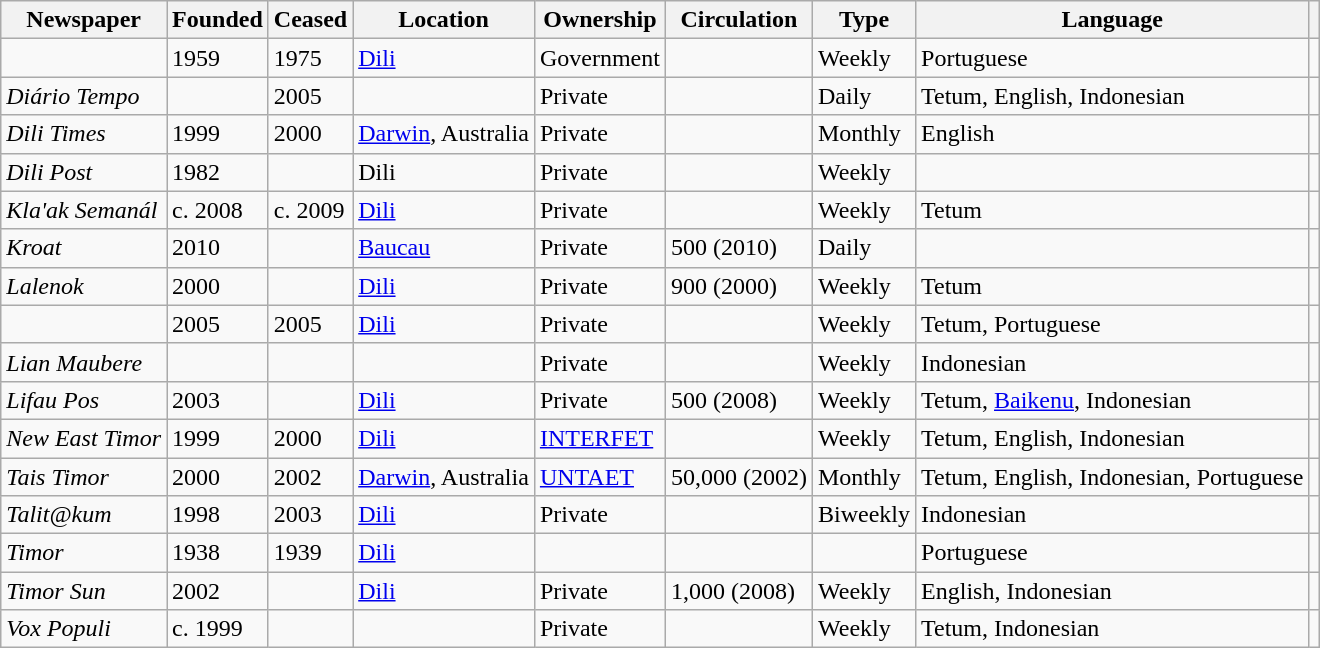<table class="wikitable sortable" border="1">
<tr>
<th>Newspaper</th>
<th>Founded</th>
<th>Ceased</th>
<th>Location</th>
<th>Ownership</th>
<th>Circulation</th>
<th>Type</th>
<th>Language</th>
<th></th>
</tr>
<tr>
<td><em></em></td>
<td>1959</td>
<td>1975</td>
<td><a href='#'>Dili</a></td>
<td>Government</td>
<td></td>
<td>Weekly</td>
<td>Portuguese</td>
<td></td>
</tr>
<tr>
<td><em>Diário Tempo</em></td>
<td></td>
<td>2005</td>
<td></td>
<td>Private</td>
<td></td>
<td>Daily</td>
<td>Tetum, English, Indonesian</td>
<td></td>
</tr>
<tr>
<td><em>Dili Times</em></td>
<td>1999</td>
<td>2000</td>
<td><a href='#'>Darwin</a>, Australia</td>
<td>Private</td>
<td></td>
<td>Monthly</td>
<td>English</td>
<td></td>
</tr>
<tr>
<td><em>Dili Post</em></td>
<td>1982</td>
<td></td>
<td>Dili</td>
<td>Private</td>
<td></td>
<td>Weekly</td>
<td></td>
<td></td>
</tr>
<tr>
<td><em>Kla'ak Semanál</em></td>
<td>c. 2008</td>
<td>c. 2009</td>
<td><a href='#'>Dili</a></td>
<td>Private</td>
<td></td>
<td>Weekly</td>
<td>Tetum</td>
<td></td>
</tr>
<tr>
<td><em>Kroat</em></td>
<td>2010</td>
<td></td>
<td><a href='#'>Baucau</a></td>
<td>Private</td>
<td>500 (2010)</td>
<td>Daily</td>
<td></td>
<td></td>
</tr>
<tr>
<td><em>Lalenok</em></td>
<td>2000</td>
<td></td>
<td><a href='#'>Dili</a></td>
<td>Private</td>
<td>900 (2000)</td>
<td>Weekly</td>
<td>Tetum</td>
<td></td>
</tr>
<tr>
<td><em></em></td>
<td>2005</td>
<td>2005</td>
<td><a href='#'>Dili</a></td>
<td>Private</td>
<td></td>
<td>Weekly</td>
<td>Tetum, Portuguese</td>
<td></td>
</tr>
<tr>
<td><em>Lian Maubere</em></td>
<td></td>
<td></td>
<td></td>
<td>Private</td>
<td></td>
<td>Weekly</td>
<td>Indonesian</td>
<td></td>
</tr>
<tr>
<td><em>Lifau Pos</em></td>
<td>2003</td>
<td></td>
<td><a href='#'>Dili</a></td>
<td>Private</td>
<td>500 (2008)</td>
<td>Weekly</td>
<td>Tetum, <a href='#'>Baikenu</a>, Indonesian</td>
<td></td>
</tr>
<tr>
<td><em>New East Timor</em></td>
<td>1999</td>
<td>2000</td>
<td><a href='#'>Dili</a></td>
<td><a href='#'>INTERFET</a></td>
<td></td>
<td>Weekly</td>
<td>Tetum, English, Indonesian</td>
<td></td>
</tr>
<tr>
<td><em>Tais Timor</em></td>
<td>2000</td>
<td>2002</td>
<td><a href='#'>Darwin</a>, Australia</td>
<td><a href='#'>UNTAET</a></td>
<td>50,000 (2002)</td>
<td>Monthly</td>
<td>Tetum, English, Indonesian, Portuguese</td>
<td></td>
</tr>
<tr>
<td><em>Talit@kum</em></td>
<td>1998</td>
<td>2003</td>
<td><a href='#'>Dili</a></td>
<td>Private</td>
<td></td>
<td>Biweekly</td>
<td>Indonesian</td>
<td></td>
</tr>
<tr>
<td><em>Timor</em></td>
<td>1938</td>
<td>1939</td>
<td><a href='#'>Dili</a></td>
<td></td>
<td></td>
<td></td>
<td>Portuguese</td>
<td></td>
</tr>
<tr>
<td><em>Timor Sun</em></td>
<td>2002</td>
<td></td>
<td><a href='#'>Dili</a></td>
<td>Private</td>
<td>1,000 (2008)</td>
<td>Weekly</td>
<td>English, Indonesian</td>
<td></td>
</tr>
<tr>
<td><em>Vox Populi</em></td>
<td>c. 1999</td>
<td></td>
<td></td>
<td>Private</td>
<td></td>
<td>Weekly</td>
<td>Tetum, Indonesian</td>
<td></td>
</tr>
</table>
